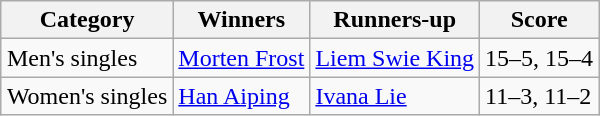<table class=wikitable style="margin:auto">
<tr>
<th>Category</th>
<th>Winners</th>
<th>Runners-up</th>
<th>Score</th>
</tr>
<tr>
<td>Men's singles</td>
<td> <a href='#'>Morten Frost</a></td>
<td> <a href='#'>Liem Swie King</a></td>
<td>15–5, 15–4</td>
</tr>
<tr>
<td>Women's singles</td>
<td> <a href='#'>Han Aiping</a></td>
<td> <a href='#'>Ivana Lie</a></td>
<td>11–3, 11–2</td>
</tr>
</table>
